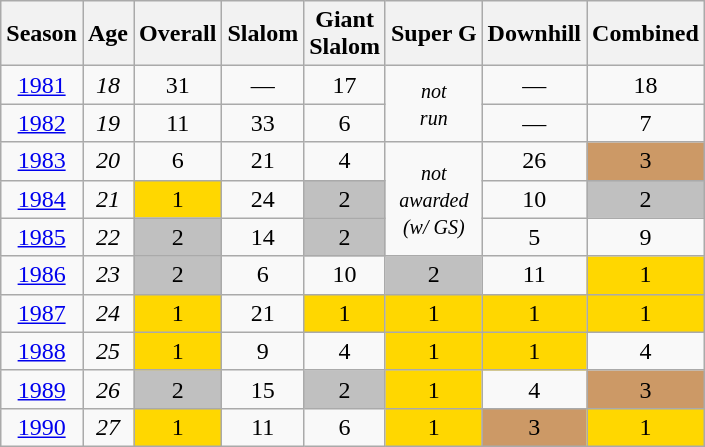<table class=wikitable style="text-align:center">
<tr>
<th>Season</th>
<th>Age</th>
<th>Overall</th>
<th>Slalom</th>
<th>Giant<br>Slalom</th>
<th>Super G</th>
<th>Downhill</th>
<th>Combined</th>
</tr>
<tr>
<td><a href='#'>1981</a></td>
<td><em>18</em></td>
<td>31</td>
<td>—</td>
<td>17</td>
<td rowspan=2><small><em>not<br>run</em> </small></td>
<td>—</td>
<td>18</td>
</tr>
<tr>
<td><a href='#'>1982</a></td>
<td><em>19</em></td>
<td>11</td>
<td>33</td>
<td>6</td>
<td>—</td>
<td>7</td>
</tr>
<tr>
<td><a href='#'>1983</a></td>
<td><em>20</em></td>
<td>6</td>
<td>21</td>
<td>4</td>
<td rowspan=3><small><em>not<br>awarded<br>(w/ GS)</em> </small></td>
<td>26</td>
<td bgcolor="cc9966">3</td>
</tr>
<tr>
<td><a href='#'>1984</a></td>
<td><em>21</em></td>
<td bgcolor="gold">1</td>
<td>24</td>
<td bgcolor="silver">2</td>
<td>10</td>
<td bgcolor="silver">2</td>
</tr>
<tr>
<td><a href='#'>1985</a></td>
<td><em>22</em></td>
<td bgcolor="silver">2</td>
<td>14</td>
<td bgcolor="silver">2</td>
<td>5</td>
<td>9</td>
</tr>
<tr>
<td><a href='#'>1986</a></td>
<td><em>23</em></td>
<td bgcolor="silver">2</td>
<td>6</td>
<td>10</td>
<td bgcolor="silver">2</td>
<td>11</td>
<td bgcolor="gold">1</td>
</tr>
<tr>
<td><a href='#'>1987</a></td>
<td><em>24</em></td>
<td bgcolor="gold">1</td>
<td>21</td>
<td bgcolor="gold">1</td>
<td bgcolor="gold">1</td>
<td bgcolor="gold">1</td>
<td bgcolor="gold">1</td>
</tr>
<tr>
<td><a href='#'>1988</a></td>
<td><em>25</em></td>
<td bgcolor="gold">1</td>
<td>9</td>
<td>4</td>
<td bgcolor="gold">1</td>
<td bgcolor="gold">1</td>
<td>4</td>
</tr>
<tr>
<td><a href='#'>1989</a></td>
<td><em>26</em></td>
<td bgcolor="silver">2</td>
<td>15</td>
<td bgcolor="silver">2</td>
<td bgcolor="gold">1</td>
<td>4</td>
<td bgcolor="cc9966">3</td>
</tr>
<tr>
<td><a href='#'>1990</a></td>
<td><em>27</em></td>
<td bgcolor="gold">1</td>
<td>11</td>
<td>6</td>
<td bgcolor="gold">1</td>
<td bgcolor="cc9966">3</td>
<td bgcolor="gold">1</td>
</tr>
</table>
